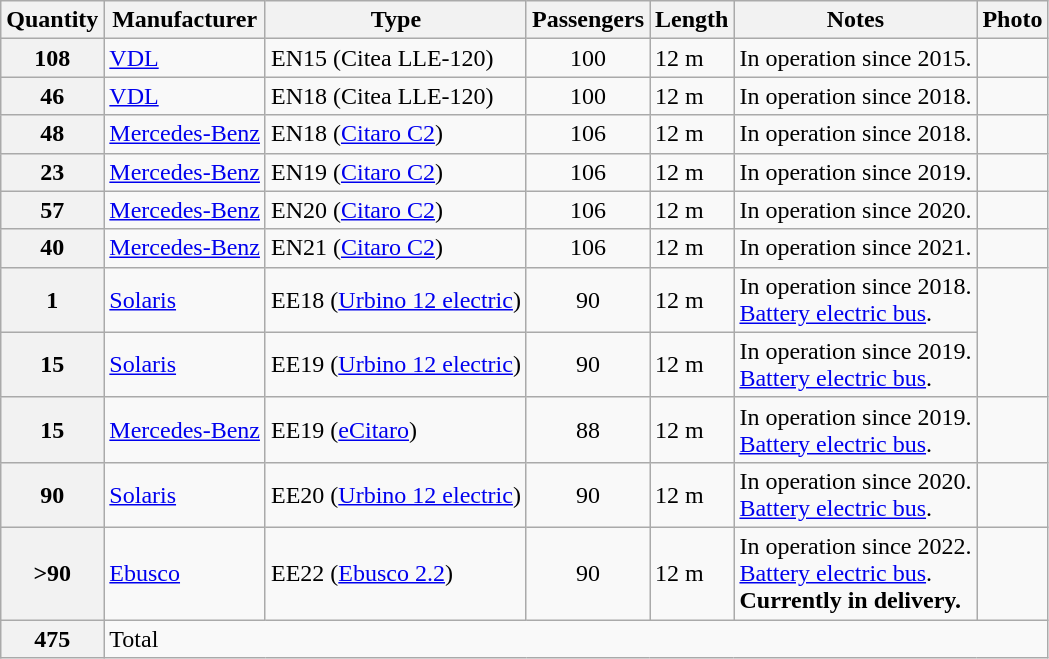<table class="wikitable">
<tr>
<th scope="col">Quantity</th>
<th scope="col">Manufacturer</th>
<th scope="col">Type</th>
<th scope="col">Passengers</th>
<th scope="col">Length</th>
<th scope="col">Notes</th>
<th scope="col">Photo</th>
</tr>
<tr>
<th scope="row">108</th>
<td><a href='#'>VDL</a></td>
<td>EN15 (Citea LLE-120)</td>
<td style="text-align:center;">100</td>
<td>12 m</td>
<td>In operation since 2015.</td>
<td></td>
</tr>
<tr>
<th scope="row">46</th>
<td><a href='#'>VDL</a></td>
<td>EN18 (Citea LLE-120)</td>
<td style="text-align:center;">100</td>
<td>12 m</td>
<td>In operation since 2018.</td>
<td></td>
</tr>
<tr>
<th scope="row">48</th>
<td><a href='#'>Mercedes-Benz</a></td>
<td>EN18 (<a href='#'>Citaro C2</a>)</td>
<td style="text-align:center;">106</td>
<td>12 m</td>
<td>In operation since 2018.</td>
<td></td>
</tr>
<tr>
<th scope="row">23</th>
<td><a href='#'>Mercedes-Benz</a></td>
<td>EN19 (<a href='#'>Citaro C2</a>)</td>
<td style="text-align:center;">106</td>
<td>12 m</td>
<td>In operation since 2019.</td>
<td></td>
</tr>
<tr>
<th scope="row">57</th>
<td><a href='#'>Mercedes-Benz</a></td>
<td>EN20 (<a href='#'>Citaro C2</a>)</td>
<td style="text-align:center;">106</td>
<td>12 m</td>
<td>In operation since 2020.</td>
<td></td>
</tr>
<tr>
<th scope="row">40</th>
<td><a href='#'>Mercedes-Benz</a></td>
<td>EN21 (<a href='#'>Citaro C2</a>)</td>
<td style="text-align:center;">106</td>
<td>12 m</td>
<td>In operation since 2021.</td>
<td></td>
</tr>
<tr>
<th scope="row">1</th>
<td><a href='#'>Solaris</a></td>
<td>EE18 (<a href='#'>Urbino 12 electric</a>)</td>
<td style="text-align:center;">90</td>
<td>12 m</td>
<td>In operation since 2018.<br><a href='#'>Battery electric bus</a>.</td>
<td rowspan="2"></td>
</tr>
<tr>
<th scope="row">15</th>
<td><a href='#'>Solaris</a></td>
<td>EE19 (<a href='#'>Urbino 12 electric</a>)</td>
<td style="text-align:center;">90</td>
<td>12 m</td>
<td>In operation since 2019.<br><a href='#'>Battery electric bus</a>.</td>
</tr>
<tr>
<th scope="row">15</th>
<td><a href='#'>Mercedes-Benz</a></td>
<td>EE19 (<a href='#'>eCitaro</a>)</td>
<td style="text-align:center;">88</td>
<td>12 m</td>
<td>In operation since 2019.<br><a href='#'>Battery electric bus</a>.</td>
<td></td>
</tr>
<tr>
<th>90</th>
<td><a href='#'>Solaris</a></td>
<td>EE20 (<a href='#'>Urbino 12 electric</a>)</td>
<td style="text-align:center;">90</td>
<td>12 m</td>
<td>In operation since 2020.<br><a href='#'>Battery electric bus</a>.</td>
<td></td>
</tr>
<tr>
<th>>90</th>
<td><a href='#'>Ebusco</a></td>
<td>EE22 (<a href='#'>Ebusco 2.2</a>)</td>
<td style="text-align:center;">90</td>
<td>12 m</td>
<td>In operation since 2022.<br><a href='#'>Battery electric bus</a>.<br><strong>Currently in delivery.</strong></td>
<td></td>
</tr>
<tr>
<th>475</th>
<td colspan="6">Total</td>
</tr>
</table>
